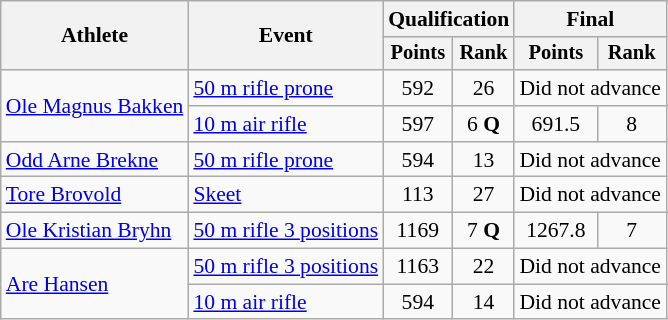<table class="wikitable" style="font-size:90%">
<tr>
<th rowspan=2>Athlete</th>
<th rowspan=2>Event</th>
<th colspan=2>Qualification</th>
<th colspan=2>Final</th>
</tr>
<tr style="font-size:95%">
<th>Points</th>
<th>Rank</th>
<th>Points</th>
<th>Rank</th>
</tr>
<tr align=center>
<td align=left rowspan=2><a href='#'>Ole Magnus Bakken</a></td>
<td align=left><a href='#'>50 m rifle prone</a></td>
<td>592</td>
<td>26</td>
<td colspan=2>Did not advance</td>
</tr>
<tr align=center>
<td align=left><a href='#'>10 m air rifle</a></td>
<td>597</td>
<td>6 <strong>Q</strong></td>
<td>691.5</td>
<td>8</td>
</tr>
<tr align=center>
<td align=left><a href='#'>Odd Arne Brekne</a></td>
<td align=left><a href='#'>50 m rifle prone</a></td>
<td>594</td>
<td>13</td>
<td colspan=2>Did not advance</td>
</tr>
<tr align=center>
<td align=left><a href='#'>Tore Brovold</a></td>
<td align=left><a href='#'>Skeet</a></td>
<td>113</td>
<td>27</td>
<td colspan=2>Did not advance</td>
</tr>
<tr align=center>
<td align=left><a href='#'>Ole Kristian Bryhn</a></td>
<td align=left><a href='#'>50 m rifle 3 positions</a></td>
<td>1169</td>
<td>7 <strong>Q</strong></td>
<td>1267.8</td>
<td>7</td>
</tr>
<tr align=center>
<td align=left rowspan=2><a href='#'>Are Hansen</a></td>
<td align=left><a href='#'>50 m rifle 3 positions</a></td>
<td>1163</td>
<td>22</td>
<td colspan=2>Did not advance</td>
</tr>
<tr align=center>
<td align=left><a href='#'>10 m air rifle</a></td>
<td>594</td>
<td>14</td>
<td colspan=2>Did not advance</td>
</tr>
</table>
